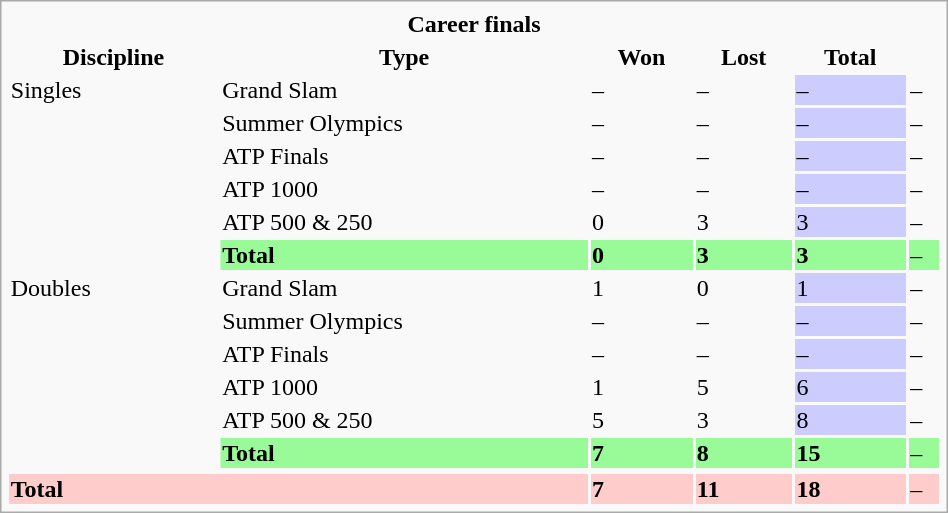<table class="infobox vcard vevent nowrap" width="50%">
<tr>
<th colspan="6">Career finals</th>
</tr>
<tr>
<th>Discipline</th>
<th>Type</th>
<th>Won</th>
<th>Lost</th>
<th>Total</th>
<th></th>
</tr>
<tr>
<td rowspan="6">Singles</td>
<td>Grand Slam</td>
<td>–</td>
<td>–</td>
<td bgcolor="CCCCFF">–</td>
<td>–</td>
</tr>
<tr>
<td>Summer Olympics</td>
<td>–</td>
<td>–</td>
<td bgcolor="CCCCFF">–</td>
<td>–</td>
</tr>
<tr>
<td>ATP Finals</td>
<td>–</td>
<td>–</td>
<td bgcolor="CCCCFF">–</td>
<td>–</td>
</tr>
<tr>
<td>ATP 1000</td>
<td>–</td>
<td>–</td>
<td bgcolor="CCCCFF">–</td>
<td>–</td>
</tr>
<tr>
<td>ATP 500 & 250</td>
<td>0</td>
<td>3</td>
<td bgcolor="CCCCFF">3</td>
<td>–</td>
</tr>
<tr bgcolor="98FB98">
<td><strong>Total</strong></td>
<td><strong>0</strong></td>
<td><strong>3</strong></td>
<td><strong>3</strong></td>
<td>–</td>
</tr>
<tr>
<td rowspan="6">Doubles</td>
<td>Grand Slam</td>
<td>1</td>
<td>0</td>
<td bgcolor="CCCCFF">1</td>
<td>–</td>
</tr>
<tr>
<td>Summer Olympics</td>
<td>–</td>
<td>–</td>
<td bgcolor="CCCCFF">–</td>
<td>–</td>
</tr>
<tr>
<td>ATP Finals</td>
<td>–</td>
<td>–</td>
<td bgcolor="CCCCFF">–</td>
<td>–</td>
</tr>
<tr>
<td>ATP 1000</td>
<td>1</td>
<td>5</td>
<td bgcolor="CCCCFF">6</td>
<td>–</td>
</tr>
<tr>
<td>ATP 500 & 250</td>
<td>5</td>
<td>3</td>
<td bgcolor="CCCCFF">8</td>
<td>–</td>
</tr>
<tr bgcolor="98FB98">
<td><strong>Total</strong></td>
<td><strong>7</strong></td>
<td><strong>8</strong></td>
<td><strong>15</strong></td>
<td>–</td>
</tr>
<tr>
</tr>
<tr bgcolor="FFCCCC">
<td colspan="2"><strong>Total</strong></td>
<td><strong>7</strong></td>
<td><strong>11</strong></td>
<td><strong>18</strong></td>
<td>–</td>
</tr>
</table>
